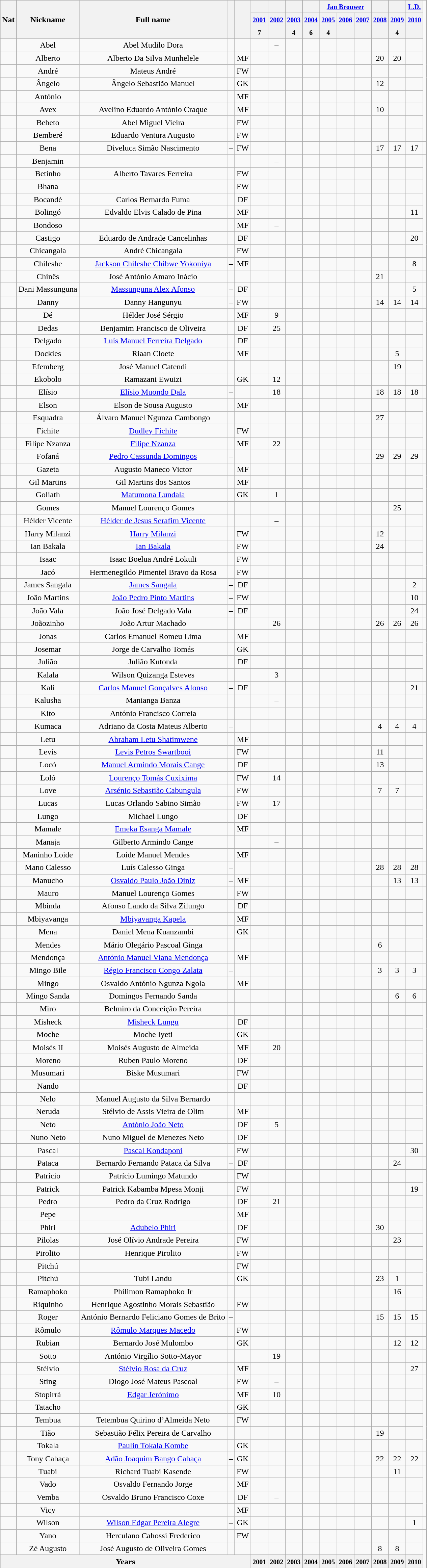<table class="wikitable plainrowheaders sortable" style="text-align:center">
<tr>
<th scope="col" rowspan="3">Nat</th>
<th scope="col" rowspan="3">Nickname</th>
<th scope="col" rowspan="3">Full name</th>
<th scope="col" rowspan="3"></th>
<th scope="col" rowspan="3"></th>
<th colspan="1"><small></small></th>
<th colspan="1"><small></small></th>
<th colspan="1"><small></small></th>
<th colspan="1"><small></small></th>
<th colspan="3"><small><a href='#'>Jan Brouwer</a></small></th>
<th colspan="1"><small></small></th>
<th colspan="1"><small></small></th>
<th colspan="1"><small><a href='#'>L.D.</a></small></th>
</tr>
<tr>
<th colspan="1"><small><a href='#'>2001</a></small></th>
<th colspan="1"><small><a href='#'>2002</a></small></th>
<th colspan="1"><small><a href='#'>2003</a></small></th>
<th colspan="1"><small><a href='#'>2004</a></small></th>
<th colspan="1"><small><a href='#'>2005</a></small></th>
<th colspan="1"><small><a href='#'>2006</a></small></th>
<th colspan="1"><small><a href='#'>2007</a></small></th>
<th colspan="1"><small><a href='#'>2008</a></small></th>
<th colspan="1"><small><a href='#'>2009</a></small></th>
<th colspan="1"><small><a href='#'>2010</a></small></th>
</tr>
<tr>
<th scope="col" rowspan="1"><small>7</small></th>
<th scope="col" rowspan="1"><small></small></th>
<th scope="col" rowspan="1"><small>4</small></th>
<th scope="col" rowspan="1"><small>6</small></th>
<th scope="col" rowspan="1"><small>4</small></th>
<th scope="col" rowspan="1"><small></small></th>
<th scope="col" rowspan="1"><small></small></th>
<th scope="col" rowspan="1"><small></small></th>
<th scope="col" rowspan="1"><small>4</small></th>
<th scope="col" rowspan="1"><small></small></th>
</tr>
<tr>
<td></td>
<td>Abel</td>
<td>Abel Mudilo Dora</td>
<td></td>
<td data-sort-value="2"></td>
<td></td>
<td data-sort-value="40">–</td>
<td></td>
<td></td>
<td></td>
<td></td>
<td></td>
<td></td>
<td></td>
<td></td>
</tr>
<tr>
<td></td>
<td>Alberto</td>
<td>Alberto Da Silva Munhelele</td>
<td></td>
<td data-sort-value="3">MF</td>
<td></td>
<td></td>
<td></td>
<td></td>
<td></td>
<td data-sort-value="20066"><a href='#'></a></td>
<td></td>
<td>20</td>
<td>20</td>
<td data-sort-value="2010"><a href='#'></a></td>
</tr>
<tr>
<td></td>
<td>André</td>
<td>Mateus André</td>
<td></td>
<td>FW</td>
<td></td>
<td></td>
<td></td>
<td></td>
<td></td>
<td></td>
<td></td>
<td></td>
<td></td>
<td></td>
</tr>
<tr>
<td></td>
<td data-sort-value="Angelo">Ângelo</td>
<td data-sort-value="Angelo">Ângelo Sebastião Manuel</td>
<td></td>
<td data-sort-value="1">GK</td>
<td></td>
<td></td>
<td></td>
<td></td>
<td></td>
<td data-sort-value="20066"><a href='#'></a></td>
<td></td>
<td>12</td>
<td data-sort-value="20099"><a href='#'></a></td>
<td></td>
</tr>
<tr>
<td></td>
<td>António</td>
<td></td>
<td></td>
<td data-sort-value="3">MF</td>
<td></td>
<td></td>
<td></td>
<td></td>
<td></td>
<td></td>
<td></td>
<td></td>
<td></td>
<td></td>
</tr>
<tr>
<td></td>
<td>Avex</td>
<td>Avelino Eduardo António Craque</td>
<td></td>
<td data-sort-value="3">MF</td>
<td></td>
<td></td>
<td></td>
<td></td>
<td></td>
<td></td>
<td data-sort-value="20077"><a href='#'></a></td>
<td>10</td>
<td></td>
<td></td>
</tr>
<tr>
<td></td>
<td>Bebeto</td>
<td>Abel Miguel Vieira</td>
<td></td>
<td>FW</td>
<td></td>
<td></td>
<td></td>
<td data-sort-value="20044"><a href='#'></a></td>
<td></td>
<td></td>
<td data-sort-value="20077"><a href='#'></a></td>
<td></td>
<td></td>
<td></td>
</tr>
<tr>
<td></td>
<td>Bemberé</td>
<td>Eduardo Ventura Augusto</td>
<td></td>
<td>FW</td>
<td></td>
<td></td>
<td></td>
<td data-sort-value="20044"><a href='#'></a></td>
<td></td>
<td></td>
<td></td>
<td></td>
<td></td>
<td></td>
</tr>
<tr>
<td></td>
<td>Bena</td>
<td>Diveluca Simão Nascimento</td>
<td data-sort-value="99">–</td>
<td>FW</td>
<td></td>
<td></td>
<td></td>
<td></td>
<td data-sort-value="20055"><a href='#'></a></td>
<td></td>
<td></td>
<td>17</td>
<td>17</td>
<td>17</td>
<td></td>
</tr>
<tr>
<td></td>
<td>Benjamin</td>
<td></td>
<td></td>
<td></td>
<td></td>
<td data-sort-value="40">–</td>
<td></td>
<td></td>
<td></td>
<td></td>
<td></td>
<td></td>
<td></td>
<td></td>
</tr>
<tr>
<td></td>
<td>Betinho</td>
<td>Alberto Tavares Ferreira</td>
<td></td>
<td>FW</td>
<td></td>
<td></td>
<td></td>
<td></td>
<td></td>
<td></td>
<td></td>
<td></td>
<td></td>
<td></td>
</tr>
<tr>
<td></td>
<td>Bhana</td>
<td></td>
<td></td>
<td>FW</td>
<td></td>
<td></td>
<td></td>
<td></td>
<td></td>
<td></td>
<td></td>
<td></td>
<td></td>
<td></td>
</tr>
<tr>
<td></td>
<td>Bocandé</td>
<td>Carlos Bernardo Fuma</td>
<td></td>
<td data-sort-value="2">DF</td>
<td></td>
<td></td>
<td></td>
<td></td>
<td></td>
<td></td>
<td></td>
<td></td>
<td></td>
<td></td>
</tr>
<tr>
<td></td>
<td>Bolingó</td>
<td>Edvaldo Elvis Calado de Pina</td>
<td></td>
<td data-sort-value="3">MF</td>
<td></td>
<td></td>
<td></td>
<td></td>
<td></td>
<td></td>
<td></td>
<td></td>
<td data-sort-value="20099"><a href='#'></a></td>
<td>11</td>
</tr>
<tr>
<td></td>
<td>Bondoso</td>
<td></td>
<td></td>
<td data-sort-value="3">MF</td>
<td></td>
<td data-sort-value="40">–</td>
<td data-sort-value="20033"><a href='#'></a></td>
<td></td>
<td></td>
<td></td>
<td></td>
<td></td>
<td></td>
<td></td>
</tr>
<tr>
<td></td>
<td>Castigo</td>
<td>Eduardo de Andrade Cancelinhas</td>
<td></td>
<td data-sort-value="2">DF</td>
<td></td>
<td></td>
<td></td>
<td></td>
<td></td>
<td></td>
<td></td>
<td></td>
<td data-sort-value="20099"><a href='#'></a></td>
<td>20</td>
</tr>
<tr>
<td></td>
<td>Chicangala</td>
<td>André Chicangala</td>
<td></td>
<td>FW</td>
<td></td>
<td></td>
<td></td>
<td></td>
<td></td>
<td></td>
<td></td>
<td></td>
<td></td>
<td></td>
</tr>
<tr>
<td></td>
<td>Chileshe</td>
<td><a href='#'>Jackson Chileshe Chibwe Yokoniya</a></td>
<td data-sort-value="99">–</td>
<td data-sort-value="3">MF</td>
<td></td>
<td></td>
<td></td>
<td></td>
<td></td>
<td></td>
<td></td>
<td></td>
<td></td>
<td data-sort-value="08">8</td>
<td></td>
</tr>
<tr>
<td></td>
<td>Chinês</td>
<td>José António Amaro Inácio</td>
<td></td>
<td data-sort-value="2"></td>
<td></td>
<td></td>
<td></td>
<td></td>
<td></td>
<td></td>
<td data-sort-value="20077"><a href='#'></a></td>
<td>21</td>
<td></td>
<td></td>
</tr>
<tr>
<td></td>
<td>Dani Massunguna</td>
<td><a href='#'>Massunguna Alex Afonso</a></td>
<td data-sort-value="99">–</td>
<td data-sort-value="2">DF</td>
<td></td>
<td></td>
<td></td>
<td></td>
<td></td>
<td></td>
<td></td>
<td></td>
<td data-sort-value="20099"><a href='#'></a></td>
<td data-sort-value="05">5</td>
<td></td>
</tr>
<tr>
<td></td>
<td>Danny</td>
<td>Danny Hangunyu</td>
<td data-sort-value="99">–</td>
<td>FW</td>
<td></td>
<td></td>
<td></td>
<td></td>
<td></td>
<td></td>
<td></td>
<td>14</td>
<td>14</td>
<td>14</td>
<td></td>
</tr>
<tr>
<td></td>
<td data-sort-value="De">Dé</td>
<td data-sort-value="Helder J">Hélder José Sérgio</td>
<td></td>
<td data-sort-value="3">MF</td>
<td></td>
<td data-sort-value="09">9</td>
<td></td>
<td></td>
<td></td>
<td></td>
<td></td>
<td></td>
<td></td>
<td></td>
</tr>
<tr>
<td></td>
<td>Dedas</td>
<td>Benjamim Francisco de Oliveira</td>
<td></td>
<td data-sort-value="2">DF</td>
<td></td>
<td>25</td>
<td></td>
<td></td>
<td></td>
<td data-sort-value="20066"><a href='#'></a></td>
<td></td>
<td></td>
<td></td>
<td></td>
</tr>
<tr>
<td></td>
<td>Delgado</td>
<td><a href='#'>Luís Manuel Ferreira Delgado</a></td>
<td></td>
<td data-sort-value="2">DF</td>
<td></td>
<td data-sort-value="2002"><a href='#'></a></td>
<td></td>
<td></td>
<td></td>
<td></td>
<td></td>
<td></td>
<td></td>
<td></td>
</tr>
<tr>
<td></td>
<td>Dockies</td>
<td>Riaan Cloete</td>
<td></td>
<td data-sort-value="3">MF</td>
<td></td>
<td></td>
<td></td>
<td></td>
<td></td>
<td></td>
<td></td>
<td data-sort-value="2008"><a href='#'></a></td>
<td data-sort-value="05">5</td>
<td></td>
</tr>
<tr>
<td></td>
<td>Efemberg</td>
<td>José Manuel Catendi</td>
<td></td>
<td data-sort-value="3"></td>
<td></td>
<td></td>
<td></td>
<td></td>
<td></td>
<td></td>
<td></td>
<td data-sort-value="2008"><a href='#'></a></td>
<td>19</td>
<td data-sort-value="2010"><a href='#'></a></td>
</tr>
<tr>
<td></td>
<td>Ekobolo</td>
<td>Ramazani Ewuizi</td>
<td></td>
<td data-sort-value="1">GK</td>
<td></td>
<td>12</td>
<td></td>
<td></td>
<td data-sort-value="20055"><a href='#'></a></td>
<td></td>
<td></td>
<td></td>
<td></td>
<td></td>
</tr>
<tr>
<td></td>
<td data-sort-value="Elisio">Elísio</td>
<td data-sort-value="Elisio"><a href='#'>Elísio Muondo Dala</a></td>
<td data-sort-value="99">–</td>
<td data-sort-value="2"></td>
<td></td>
<td>18</td>
<td></td>
<td></td>
<td></td>
<td></td>
<td></td>
<td>18</td>
<td>18</td>
<td>18</td>
<td></td>
</tr>
<tr>
<td></td>
<td>Elson</td>
<td>Elson de Sousa Augusto</td>
<td></td>
<td data-sort-value="3">MF</td>
<td></td>
<td></td>
<td></td>
<td data-sort-value="20044"><a href='#'></a></td>
<td></td>
<td data-sort-value="20066"><a href='#'></a></td>
<td></td>
<td></td>
<td></td>
<td></td>
</tr>
<tr>
<td></td>
<td>Esquadra</td>
<td data-sort-value="Alvaro">Álvaro Manuel Ngunza Cambongo</td>
<td></td>
<td data-sort-value="2"></td>
<td></td>
<td></td>
<td></td>
<td></td>
<td></td>
<td></td>
<td></td>
<td>27</td>
<td></td>
<td></td>
</tr>
<tr>
<td></td>
<td>Fichite</td>
<td><a href='#'>Dudley Fichite</a></td>
<td></td>
<td>FW</td>
<td></td>
<td></td>
<td></td>
<td data-sort-value="20044"><a href='#'></a></td>
<td></td>
<td></td>
<td></td>
<td></td>
<td></td>
<td></td>
</tr>
<tr>
<td></td>
<td>Filipe Nzanza</td>
<td><a href='#'>Filipe Nzanza</a></td>
<td></td>
<td data-sort-value="3">MF</td>
<td></td>
<td>22</td>
<td></td>
<td></td>
<td></td>
<td></td>
<td></td>
<td></td>
<td></td>
<td></td>
</tr>
<tr>
<td></td>
<td>Fofaná</td>
<td><a href='#'>Pedro Cassunda Domingos</a></td>
<td data-sort-value="99">–</td>
<td data-sort-value="3"></td>
<td></td>
<td></td>
<td></td>
<td></td>
<td></td>
<td></td>
<td data-sort-value="20077"><a href='#'></a></td>
<td>29</td>
<td>29</td>
<td>29</td>
<td></td>
</tr>
<tr>
<td></td>
<td>Gazeta</td>
<td>Augusto Maneco Victor</td>
<td></td>
<td data-sort-value="3">MF</td>
<td></td>
<td></td>
<td></td>
<td></td>
<td data-sort-value="20055"><a href='#'></a></td>
<td></td>
<td></td>
<td data-sort-value="2008"><a href='#'></a></td>
<td></td>
<td></td>
</tr>
<tr>
<td></td>
<td>Gil Martins</td>
<td>Gil Martins dos Santos</td>
<td></td>
<td data-sort-value="3">MF</td>
<td></td>
<td></td>
<td></td>
<td></td>
<td></td>
<td data-sort-value="20066"><a href='#'></a></td>
<td></td>
<td></td>
<td></td>
<td></td>
</tr>
<tr>
<td></td>
<td>Goliath</td>
<td><a href='#'>Matumona Lundala</a></td>
<td></td>
<td data-sort-value="1">GK</td>
<td></td>
<td data-sort-value="01">1</td>
<td></td>
<td></td>
<td></td>
<td></td>
<td></td>
<td></td>
<td></td>
<td></td>
</tr>
<tr>
<td></td>
<td>Gomes</td>
<td>Manuel Lourenço Gomes</td>
<td></td>
<td></td>
<td></td>
<td></td>
<td></td>
<td></td>
<td></td>
<td></td>
<td></td>
<td></td>
<td>25</td>
<td></td>
</tr>
<tr>
<td></td>
<td data-sort-value="Helder V">Hélder Vicente</td>
<td data-sort-value="Helder d"><a href='#'>Hélder de Jesus Serafim Vicente</a></td>
<td></td>
<td data-sort-value="2"></td>
<td data-sort-value="20011"><a href='#'></a></td>
<td data-sort-value="40">–</td>
<td data-sort-value="20033"><a href='#'></a></td>
<td></td>
<td></td>
<td></td>
<td></td>
<td></td>
<td></td>
<td></td>
</tr>
<tr>
<td></td>
<td>Harry Milanzi</td>
<td><a href='#'>Harry Milanzi</a></td>
<td></td>
<td>FW</td>
<td></td>
<td></td>
<td></td>
<td></td>
<td></td>
<td></td>
<td></td>
<td>12</td>
<td data-sort-value="20099"><a href='#'></a></td>
<td></td>
</tr>
<tr>
<td></td>
<td>Ian Bakala</td>
<td><a href='#'>Ian Bakala</a></td>
<td></td>
<td>FW</td>
<td></td>
<td></td>
<td></td>
<td data-sort-value="20044"><a href='#'></a></td>
<td></td>
<td></td>
<td></td>
<td>24</td>
<td data-sort-value="20099"><a href='#'></a></td>
<td></td>
</tr>
<tr>
<td></td>
<td>Isaac</td>
<td>Isaac Boelua André Lokuli</td>
<td></td>
<td>FW</td>
<td></td>
<td></td>
<td></td>
<td></td>
<td></td>
<td></td>
<td></td>
<td></td>
<td></td>
<td></td>
</tr>
<tr>
<td></td>
<td>Jacó</td>
<td>Hermenegildo Pimentel Bravo da Rosa</td>
<td></td>
<td>FW</td>
<td></td>
<td></td>
<td></td>
<td></td>
<td></td>
<td></td>
<td></td>
<td></td>
<td></td>
<td></td>
</tr>
<tr>
<td></td>
<td>James Sangala</td>
<td><a href='#'>James Sangala</a></td>
<td data-sort-value="99">–</td>
<td data-sort-value="2">DF</td>
<td></td>
<td></td>
<td></td>
<td></td>
<td></td>
<td></td>
<td></td>
<td></td>
<td data-sort-value="02"></td>
<td data-sort-value="02">2</td>
<td></td>
</tr>
<tr>
<td></td>
<td>João Martins</td>
<td data-sort-value="Joao P"><a href='#'>João Pedro Pinto Martins</a></td>
<td data-sort-value="99">–</td>
<td>FW</td>
<td></td>
<td></td>
<td></td>
<td></td>
<td></td>
<td></td>
<td></td>
<td></td>
<td data-sort-value="20099"><a href='#'></a></td>
<td>10</td>
<td></td>
</tr>
<tr>
<td></td>
<td>João Vala</td>
<td data-sort-value="Joao J">João José Delgado Vala</td>
<td data-sort-value="99">–</td>
<td data-sort-value="2">DF</td>
<td></td>
<td></td>
<td></td>
<td></td>
<td></td>
<td></td>
<td></td>
<td></td>
<td></td>
<td>24</td>
<td></td>
</tr>
<tr>
<td></td>
<td>Joãozinho</td>
<td data-sort-value="Joao A">João Artur Machado</td>
<td></td>
<td data-sort-value="2"></td>
<td></td>
<td>26</td>
<td></td>
<td></td>
<td></td>
<td></td>
<td></td>
<td>26</td>
<td>26</td>
<td>26</td>
<td data-sort-value="2010"><a href='#'></a></td>
</tr>
<tr>
<td></td>
<td>Jonas </td>
<td>Carlos Emanuel Romeu Lima</td>
<td></td>
<td data-sort-value="3">MF</td>
<td></td>
<td data-sort-value="2002"><a href='#'></a></td>
<td></td>
<td></td>
<td data-sort-value="20055"><a href='#'></a></td>
<td></td>
<td></td>
<td></td>
<td></td>
<td></td>
</tr>
<tr>
<td></td>
<td>Josemar</td>
<td>Jorge de Carvalho Tomás</td>
<td></td>
<td data-sort-value="1">GK</td>
<td></td>
<td></td>
<td></td>
<td></td>
<td data-sort-value="20055"><a href='#'></a></td>
<td></td>
<td></td>
<td></td>
<td></td>
<td></td>
</tr>
<tr>
<td></td>
<td>Julião </td>
<td>Julião Kutonda</td>
<td></td>
<td data-sort-value="2">DF</td>
<td></td>
<td></td>
<td></td>
<td></td>
<td></td>
<td></td>
<td></td>
<td></td>
<td></td>
<td></td>
</tr>
<tr>
<td></td>
<td>Kalala</td>
<td>Wilson Quizanga Esteves</td>
<td></td>
<td data-sort-value="2"></td>
<td></td>
<td data-sort-value="03">3</td>
<td></td>
<td></td>
<td data-sort-value="20055"><a href='#'></a></td>
<td></td>
<td></td>
<td></td>
<td></td>
<td></td>
</tr>
<tr>
<td></td>
<td>Kali</td>
<td><a href='#'>Carlos Manuel Gonçalves Alonso</a></td>
<td data-sort-value="99">–</td>
<td data-sort-value="2">DF</td>
<td></td>
<td></td>
<td></td>
<td></td>
<td></td>
<td></td>
<td></td>
<td></td>
<td></td>
<td>21</td>
<td></td>
</tr>
<tr>
<td></td>
<td>Kalusha </td>
<td>Manianga Banza</td>
<td></td>
<td></td>
<td></td>
<td data-sort-value="40">–</td>
<td></td>
<td></td>
<td></td>
<td></td>
<td></td>
<td></td>
<td></td>
<td></td>
</tr>
<tr>
<td></td>
<td>Kito</td>
<td>António Francisco Correia</td>
<td></td>
<td></td>
<td></td>
<td></td>
<td></td>
<td></td>
<td></td>
<td></td>
<td></td>
<td></td>
<td></td>
<td></td>
</tr>
<tr>
<td></td>
<td>Kumaca</td>
<td>Adriano da Costa Mateus Alberto</td>
<td data-sort-value="99">–</td>
<td data-sort-value="2"></td>
<td></td>
<td></td>
<td></td>
<td></td>
<td data-sort-value="20055"><a href='#'></a></td>
<td></td>
<td></td>
<td data-sort-value="04">4</td>
<td data-sort-value="04">4</td>
<td data-sort-value="04">4</td>
<td></td>
</tr>
<tr>
<td></td>
<td>Letu</td>
<td><a href='#'>Abraham Letu Shatimwene</a></td>
<td></td>
<td data-sort-value="3">MF</td>
<td></td>
<td></td>
<td></td>
<td></td>
<td></td>
<td data-sort-value="20066"><a href='#'></a></td>
<td></td>
<td data-sort-value="2008"><a href='#'></a></td>
<td></td>
<td></td>
</tr>
<tr>
<td></td>
<td>Levis</td>
<td><a href='#'>Levis Petros Swartbooi</a></td>
<td></td>
<td>FW</td>
<td></td>
<td></td>
<td></td>
<td></td>
<td data-sort-value="20055"><a href='#'></a></td>
<td></td>
<td></td>
<td>11</td>
<td data-sort-value="20099"><a href='#'></a></td>
<td></td>
</tr>
<tr>
<td></td>
<td>Locó</td>
<td><a href='#'>Manuel Armindo Morais Cange</a></td>
<td></td>
<td data-sort-value="2">DF</td>
<td></td>
<td></td>
<td></td>
<td></td>
<td data-sort-value="20055"><a href='#'></a></td>
<td></td>
<td></td>
<td>13</td>
<td data-sort-value="20099"><a href='#'></a></td>
<td></td>
</tr>
<tr>
<td></td>
<td>Loló</td>
<td><a href='#'>Lourenço Tomás Cuxixima</a></td>
<td></td>
<td>FW</td>
<td></td>
<td>14</td>
<td data-sort-value="20033"><a href='#'></a></td>
<td></td>
<td></td>
<td></td>
<td></td>
<td></td>
<td></td>
<td></td>
</tr>
<tr>
<td></td>
<td>Love</td>
<td><a href='#'>Arsénio Sebastião Cabungula</a></td>
<td></td>
<td>FW</td>
<td></td>
<td></td>
<td></td>
<td></td>
<td></td>
<td data-sort-value="20066"><a href='#'></a></td>
<td></td>
<td data-sort-value="07">7</td>
<td data-sort-value="07">7</td>
<td data-sort-value="07"></td>
</tr>
<tr>
<td></td>
<td>Lucas</td>
<td>Lucas Orlando Sabino Simão</td>
<td></td>
<td>FW</td>
<td></td>
<td>17</td>
<td></td>
<td></td>
<td></td>
<td></td>
<td></td>
<td></td>
<td></td>
<td></td>
</tr>
<tr>
<td></td>
<td>Lungo</td>
<td>Michael Lungo</td>
<td></td>
<td data-sort-value="2">DF</td>
<td></td>
<td></td>
<td></td>
<td></td>
<td></td>
<td></td>
<td></td>
<td></td>
<td></td>
<td></td>
</tr>
<tr>
<td></td>
<td>Mamale</td>
<td><a href='#'>Emeka Esanga Mamale</a></td>
<td></td>
<td data-sort-value="3">MF</td>
<td></td>
<td></td>
<td></td>
<td></td>
<td></td>
<td></td>
<td></td>
<td></td>
<td></td>
<td></td>
</tr>
<tr>
<td></td>
<td>Manaja</td>
<td>Gilberto Armindo Cange</td>
<td></td>
<td></td>
<td></td>
<td data-sort-value="40">–</td>
<td></td>
<td></td>
<td></td>
<td></td>
<td></td>
<td></td>
<td></td>
<td></td>
</tr>
<tr>
<td></td>
<td>Maninho Loide</td>
<td>Loide Manuel Mendes</td>
<td></td>
<td data-sort-value="3">MF</td>
<td></td>
<td></td>
<td></td>
<td data-sort-value="20044"><a href='#'></a></td>
<td></td>
<td></td>
<td></td>
<td></td>
<td></td>
<td></td>
</tr>
<tr>
<td></td>
<td>Mano Calesso</td>
<td>Luís Calesso Ginga</td>
<td data-sort-value="99">–</td>
<td data-sort-value="3"></td>
<td></td>
<td></td>
<td></td>
<td></td>
<td></td>
<td></td>
<td></td>
<td>28</td>
<td>28</td>
<td>28</td>
<td></td>
</tr>
<tr>
<td></td>
<td>Manucho</td>
<td><a href='#'>Osvaldo Paulo João Diniz</a></td>
<td data-sort-value="99">–</td>
<td data-sort-value="3">MF</td>
<td></td>
<td></td>
<td></td>
<td></td>
<td></td>
<td></td>
<td></td>
<td data-sort-value="2008"><a href='#'></a></td>
<td>13</td>
<td>13</td>
<td></td>
</tr>
<tr>
<td></td>
<td>Mauro</td>
<td>Manuel Lourenço Gomes</td>
<td></td>
<td>FW</td>
<td></td>
<td></td>
<td></td>
<td></td>
<td></td>
<td></td>
<td></td>
<td data-sort-value="2008"><a href='#'></a></td>
<td data-sort-value="40"></td>
<td></td>
</tr>
<tr>
<td></td>
<td>Mbinda</td>
<td>Afonso Lando da Silva Zilungo</td>
<td></td>
<td data-sort-value="2">DF</td>
<td></td>
<td></td>
<td></td>
<td></td>
<td></td>
<td></td>
<td></td>
<td></td>
<td></td>
<td></td>
</tr>
<tr>
<td></td>
<td>Mbiyavanga</td>
<td><a href='#'>Mbiyavanga Kapela</a></td>
<td></td>
<td data-sort-value="3">MF</td>
<td></td>
<td></td>
<td></td>
<td></td>
<td></td>
<td data-sort-value="20066"><a href='#'></a></td>
<td></td>
<td></td>
<td></td>
<td></td>
</tr>
<tr>
<td></td>
<td>Mena</td>
<td>Daniel Mena Kuanzambi</td>
<td></td>
<td data-sort-value="1">GK</td>
<td></td>
<td></td>
<td></td>
<td></td>
<td></td>
<td></td>
<td></td>
<td></td>
<td></td>
<td></td>
</tr>
<tr>
<td></td>
<td>Mendes</td>
<td data-sort-value="Mario">Mário Olegário Pascoal Ginga</td>
<td></td>
<td data-sort-value="3"></td>
<td></td>
<td></td>
<td></td>
<td></td>
<td></td>
<td data-sort-value="20066"><a href='#'></a></td>
<td></td>
<td data-sort-value="06">6</td>
<td data-sort-value="20099"><a href='#'></a></td>
<td></td>
</tr>
<tr>
<td></td>
<td>Mendonça</td>
<td><a href='#'>António Manuel Viana Mendonça</a></td>
<td></td>
<td data-sort-value="3">MF</td>
<td></td>
<td></td>
<td></td>
<td></td>
<td></td>
<td></td>
<td></td>
<td></td>
<td></td>
<td></td>
</tr>
<tr>
<td></td>
<td>Mingo Bile</td>
<td data-sort-value="Regio"><a href='#'>Régio Francisco Congo Zalata</a></td>
<td data-sort-value="99">–</td>
<td data-sort-value="2"></td>
<td></td>
<td></td>
<td></td>
<td></td>
<td></td>
<td></td>
<td data-sort-value="20077"><a href='#'></a></td>
<td data-sort-value="03">3</td>
<td data-sort-value="03">3</td>
<td data-sort-value="03">3</td>
<td></td>
</tr>
<tr>
<td></td>
<td>Mingo</td>
<td>Osvaldo António Ngunza Ngola</td>
<td></td>
<td data-sort-value="3">MF</td>
<td></td>
<td></td>
<td></td>
<td></td>
<td></td>
<td></td>
<td></td>
<td></td>
<td></td>
<td></td>
</tr>
<tr>
<td></td>
<td>Mingo Sanda</td>
<td>Domingos Fernando Sanda</td>
<td></td>
<td data-sort-value="2"></td>
<td></td>
<td></td>
<td></td>
<td></td>
<td></td>
<td></td>
<td></td>
<td data-sort-value="2008"><a href='#'></a></td>
<td data-sort-value="06">6</td>
<td data-sort-value="06">6</td>
<td data-sort-value="2011"><a href='#'></a></td>
</tr>
<tr>
<td></td>
<td>Miro</td>
<td>Belmiro da Conceição Pereira</td>
<td></td>
<td data-sort-value="2"></td>
<td></td>
<td></td>
<td></td>
<td></td>
<td></td>
<td data-sort-value="20066"><a href='#'></a></td>
<td></td>
<td data-sort-value="02"></td>
<td></td>
<td></td>
</tr>
<tr>
<td></td>
<td>Misheck</td>
<td><a href='#'>Misheck Lungu</a></td>
<td></td>
<td data-sort-value="2">DF</td>
<td></td>
<td></td>
<td></td>
<td data-sort-value="20044"><a href='#'></a></td>
<td></td>
<td></td>
<td></td>
<td></td>
<td></td>
<td></td>
</tr>
<tr>
<td></td>
<td>Moche</td>
<td>Moche Iyeti</td>
<td></td>
<td data-sort-value="1">GK</td>
<td></td>
<td></td>
<td></td>
<td data-sort-value="20044"><a href='#'></a></td>
<td></td>
<td data-sort-value="20066"><a href='#'></a></td>
<td></td>
<td></td>
<td></td>
<td></td>
</tr>
<tr>
<td></td>
<td>Moisés II</td>
<td>Moisés Augusto de Almeida</td>
<td></td>
<td data-sort-value="3">MF</td>
<td></td>
<td>20</td>
<td></td>
<td></td>
<td></td>
<td></td>
<td></td>
<td></td>
<td></td>
<td></td>
</tr>
<tr>
<td></td>
<td>Moreno</td>
<td>Ruben Paulo Moreno</td>
<td></td>
<td data-sort-value="2">DF</td>
<td></td>
<td></td>
<td></td>
<td></td>
<td></td>
<td></td>
<td></td>
<td></td>
<td></td>
<td></td>
</tr>
<tr>
<td></td>
<td>Musumari</td>
<td>Biske Musumari</td>
<td></td>
<td>FW</td>
<td></td>
<td></td>
<td></td>
<td></td>
<td></td>
<td></td>
<td></td>
<td></td>
<td></td>
<td></td>
</tr>
<tr>
<td></td>
<td>Nando</td>
<td></td>
<td></td>
<td data-sort-value="2">DF</td>
<td></td>
<td></td>
<td></td>
<td></td>
<td></td>
<td></td>
<td></td>
<td></td>
<td></td>
<td></td>
</tr>
<tr>
<td></td>
<td>Nelo</td>
<td>Manuel Augusto da Silva Bernardo</td>
<td></td>
<td data-sort-value="2"></td>
<td></td>
<td></td>
<td></td>
<td></td>
<td data-sort-value="20055"><a href='#'></a></td>
<td></td>
<td></td>
<td></td>
<td></td>
<td></td>
</tr>
<tr>
<td></td>
<td>Neruda</td>
<td>Stélvio de Assis Vieira de Olim</td>
<td></td>
<td data-sort-value="3">MF</td>
<td></td>
<td></td>
<td></td>
<td></td>
<td></td>
<td></td>
<td data-sort-value="20077"><a href='#'></a></td>
<td></td>
<td></td>
<td></td>
</tr>
<tr>
<td></td>
<td>Neto</td>
<td><a href='#'>António João Neto</a></td>
<td></td>
<td data-sort-value="2">DF</td>
<td></td>
<td data-sort-value="05">5</td>
<td></td>
<td></td>
<td></td>
<td></td>
<td></td>
<td></td>
<td></td>
<td></td>
</tr>
<tr>
<td></td>
<td>Nuno Neto</td>
<td>Nuno Miguel de Menezes Neto</td>
<td></td>
<td data-sort-value="2">DF</td>
<td></td>
<td></td>
<td></td>
<td data-sort-value="20044"><a href='#'></a></td>
<td></td>
<td data-sort-value="20066"><a href='#'></a></td>
<td></td>
<td></td>
<td></td>
<td></td>
</tr>
<tr>
<td></td>
<td>Pascal</td>
<td><a href='#'>Pascal Kondaponi</a></td>
<td></td>
<td>FW</td>
<td></td>
<td></td>
<td></td>
<td></td>
<td></td>
<td></td>
<td></td>
<td></td>
<td></td>
<td>30</td>
</tr>
<tr>
<td></td>
<td>Pataca</td>
<td>Bernardo Fernando Pataca da Silva</td>
<td data-sort-value="99">–</td>
<td data-sort-value="2">DF</td>
<td></td>
<td></td>
<td></td>
<td></td>
<td></td>
<td></td>
<td></td>
<td></td>
<td>24</td>
<td data-sort-value="2010"><a href='#'></a></td>
<td></td>
</tr>
<tr>
<td></td>
<td>Patrício</td>
<td>Patrício Lumingo Matundo</td>
<td></td>
<td>FW</td>
<td></td>
<td></td>
<td></td>
<td></td>
<td></td>
<td></td>
<td></td>
<td></td>
<td></td>
<td></td>
</tr>
<tr>
<td></td>
<td>Patrick</td>
<td>Patrick Kabamba Mpesa Monji</td>
<td></td>
<td>FW</td>
<td></td>
<td></td>
<td></td>
<td></td>
<td></td>
<td></td>
<td></td>
<td></td>
<td></td>
<td>19</td>
</tr>
<tr>
<td></td>
<td>Pedro</td>
<td>Pedro da Cruz Rodrigo</td>
<td></td>
<td data-sort-value="2">DF</td>
<td></td>
<td>21</td>
<td></td>
<td></td>
<td></td>
<td></td>
<td></td>
<td></td>
<td></td>
<td></td>
</tr>
<tr>
<td></td>
<td>Pepe</td>
<td></td>
<td></td>
<td data-sort-value="3">MF</td>
<td></td>
<td></td>
<td></td>
<td></td>
<td></td>
<td></td>
<td></td>
<td></td>
<td></td>
<td></td>
</tr>
<tr>
<td></td>
<td>Phiri</td>
<td><a href='#'>Adubelo Phiri</a></td>
<td></td>
<td data-sort-value="2">DF</td>
<td></td>
<td></td>
<td></td>
<td></td>
<td></td>
<td></td>
<td data-sort-value="20077"><a href='#'></a></td>
<td>30</td>
<td data-sort-value="20099"><a href='#'></a></td>
<td></td>
</tr>
<tr>
<td></td>
<td>Pilolas</td>
<td>José Olívio Andrade Pereira</td>
<td></td>
<td>FW</td>
<td></td>
<td></td>
<td></td>
<td></td>
<td></td>
<td></td>
<td></td>
<td data-sort-value="2008"><a href='#'></a></td>
<td>23</td>
<td data-sort-value="2010"><a href='#'></a></td>
</tr>
<tr>
<td></td>
<td>Pirolito</td>
<td>Henrique Pirolito</td>
<td></td>
<td>FW</td>
<td></td>
<td></td>
<td></td>
<td></td>
<td></td>
<td></td>
<td></td>
<td></td>
<td></td>
<td></td>
</tr>
<tr>
<td></td>
<td>Pitchú</td>
<td></td>
<td></td>
<td>FW</td>
<td></td>
<td></td>
<td></td>
<td></td>
<td></td>
<td></td>
<td></td>
<td></td>
<td></td>
<td></td>
</tr>
<tr>
<td></td>
<td>Pitchú</td>
<td>Tubi Landu</td>
<td></td>
<td data-sort-value="1">GK</td>
<td></td>
<td></td>
<td></td>
<td></td>
<td></td>
<td></td>
<td></td>
<td>23</td>
<td data-sort-value="01">1</td>
<td></td>
</tr>
<tr>
<td></td>
<td>Ramaphoko</td>
<td>Philimon Ramaphoko Jr</td>
<td></td>
<td data-sort-value="3"></td>
<td></td>
<td></td>
<td></td>
<td></td>
<td></td>
<td></td>
<td></td>
<td></td>
<td>16</td>
<td data-sort-value="2010"><a href='#'></a></td>
</tr>
<tr>
<td></td>
<td>Riquinho</td>
<td>Henrique Agostinho Morais Sebastião</td>
<td></td>
<td>FW</td>
<td></td>
<td></td>
<td></td>
<td></td>
<td data-sort-value="20055"><a href='#'></a></td>
<td></td>
<td data-sort-value="20077"><a href='#'></a></td>
<td></td>
<td></td>
<td></td>
</tr>
<tr>
<td></td>
<td>Roger</td>
<td>António Bernardo Feliciano Gomes de Brito</td>
<td data-sort-value="99">–</td>
<td data-sort-value="3"></td>
<td></td>
<td></td>
<td></td>
<td></td>
<td></td>
<td></td>
<td></td>
<td>15</td>
<td>15</td>
<td>15</td>
<td></td>
</tr>
<tr>
<td></td>
<td>Rômulo</td>
<td data-sort-value="Romulo"><a href='#'>Rômulo Marques Macedo</a></td>
<td></td>
<td>FW</td>
<td></td>
<td></td>
<td></td>
<td></td>
<td data-sort-value="20055"><a href='#'></a></td>
<td></td>
<td></td>
<td></td>
<td></td>
<td></td>
</tr>
<tr>
<td></td>
<td>Rubian</td>
<td>Bernardo José Mulombo</td>
<td></td>
<td data-sort-value="1">GK</td>
<td></td>
<td></td>
<td></td>
<td></td>
<td></td>
<td></td>
<td></td>
<td data-sort-value="2008"></td>
<td>12</td>
<td>12</td>
<td data-sort-value="2011"><a href='#'></a></td>
</tr>
<tr>
<td></td>
<td>Sotto </td>
<td>António Virgílio Sotto-Mayor</td>
<td></td>
<td data-sort-value="3"></td>
<td></td>
<td>19</td>
<td></td>
<td></td>
<td></td>
<td data-sort-value="20066"><a href='#'></a></td>
<td></td>
<td></td>
<td></td>
<td></td>
</tr>
<tr>
<td></td>
<td>Stélvio</td>
<td><a href='#'>Stélvio Rosa da Cruz</a></td>
<td></td>
<td data-sort-value="3">MF</td>
<td></td>
<td></td>
<td></td>
<td></td>
<td></td>
<td></td>
<td></td>
<td></td>
<td></td>
<td>27</td>
<td data-sort-value="2011"><a href='#'></a></td>
</tr>
<tr>
<td></td>
<td>Sting</td>
<td>Diogo José Mateus Pascoal</td>
<td></td>
<td>FW</td>
<td></td>
<td data-sort-value="40">–</td>
<td></td>
<td></td>
<td></td>
<td></td>
<td></td>
<td></td>
<td></td>
<td></td>
</tr>
<tr>
<td></td>
<td>Stopirrá</td>
<td><a href='#'>Edgar Jerónimo</a></td>
<td></td>
<td data-sort-value="3">MF</td>
<td></td>
<td>10</td>
<td></td>
<td></td>
<td><strong></strong></td>
<td data-sort-value="20066"><a href='#'></a></td>
<td></td>
<td></td>
<td></td>
<td></td>
</tr>
<tr>
<td></td>
<td>Tatacho</td>
<td></td>
<td></td>
<td data-sort-value="1">GK</td>
<td></td>
<td></td>
<td></td>
<td data-sort-value="20044"><a href='#'></a></td>
<td></td>
<td></td>
<td></td>
<td></td>
<td></td>
<td></td>
</tr>
<tr>
<td></td>
<td>Tembua</td>
<td>Tetembua Quirino d’Almeida Neto</td>
<td></td>
<td>FW</td>
<td></td>
<td></td>
<td></td>
<td></td>
<td></td>
<td data-sort-value="20066"><a href='#'></a></td>
<td></td>
<td></td>
<td></td>
<td></td>
</tr>
<tr>
<td></td>
<td>Tião</td>
<td>Sebastião Félix Pereira de Carvalho</td>
<td></td>
<td data-sort-value="2"></td>
<td></td>
<td></td>
<td></td>
<td></td>
<td></td>
<td></td>
<td></td>
<td>19</td>
<td data-sort-value="20099"><a href='#'></a></td>
<td></td>
</tr>
<tr>
<td></td>
<td>Tokala</td>
<td><a href='#'>Paulin Tokala Kombe</a></td>
<td></td>
<td data-sort-value="1">GK</td>
<td></td>
<td></td>
<td data-sort-value="20033"><a href='#'></a></td>
<td></td>
<td></td>
<td data-sort-value="20066"><a href='#'></a></td>
<td></td>
<td></td>
<td></td>
<td></td>
</tr>
<tr>
<td></td>
<td>Tony Cabaça</td>
<td data-sort-value="Adao"><a href='#'>Adão Joaquim Bango Cabaça</a></td>
<td data-sort-value="99">–</td>
<td data-sort-value="1">GK</td>
<td></td>
<td></td>
<td></td>
<td></td>
<td></td>
<td></td>
<td></td>
<td>22</td>
<td>22</td>
<td>22</td>
<td></td>
</tr>
<tr>
<td></td>
<td>Tuabi</td>
<td>Richard Tuabi Kasende</td>
<td></td>
<td>FW</td>
<td></td>
<td></td>
<td></td>
<td></td>
<td></td>
<td></td>
<td></td>
<td data-sort-value="2008"><a href='#'></a></td>
<td>11</td>
<td></td>
</tr>
<tr>
<td></td>
<td>Vado</td>
<td>Osvaldo Fernando Jorge</td>
<td></td>
<td data-sort-value="3">MF</td>
<td></td>
<td></td>
<td></td>
<td></td>
<td></td>
<td></td>
<td></td>
<td data-sort-value="2008"><a href='#'></a></td>
<td></td>
<td></td>
</tr>
<tr>
<td></td>
<td>Vemba</td>
<td>Osvaldo Bruno Francisco Coxe</td>
<td></td>
<td data-sort-value="2">DF</td>
<td></td>
<td data-sort-value="40">–</td>
<td></td>
<td></td>
<td></td>
<td></td>
<td></td>
<td></td>
<td></td>
<td></td>
</tr>
<tr>
<td></td>
<td>Vicy</td>
<td></td>
<td></td>
<td data-sort-value="3">MF</td>
<td></td>
<td></td>
<td></td>
<td></td>
<td></td>
<td></td>
<td></td>
<td></td>
<td></td>
<td></td>
</tr>
<tr>
<td></td>
<td>Wilson</td>
<td><a href='#'>Wilson Edgar Pereira Alegre</a></td>
<td data-sort-value="99">–</td>
<td data-sort-value="1">GK</td>
<td></td>
<td></td>
<td></td>
<td></td>
<td></td>
<td></td>
<td></td>
<td></td>
<td data-sort-value="20099"><a href='#'></a></td>
<td data-sort-value="01">1</td>
<td></td>
</tr>
<tr>
<td></td>
<td>Yano</td>
<td>Herculano Cahossi Frederico</td>
<td></td>
<td>FW</td>
<td></td>
<td></td>
<td></td>
<td></td>
<td></td>
<td></td>
<td></td>
<td></td>
<td></td>
<td></td>
</tr>
<tr>
<td></td>
<td>Zé Augusto</td>
<td>José Augusto de Oliveira Gomes</td>
<td></td>
<td data-sort-value="3"></td>
<td></td>
<td></td>
<td data-sort-value="20033"><a href='#'></a></td>
<td></td>
<td></td>
<td></td>
<td></td>
<td data-sort-value="08">8</td>
<td data-sort-value="08">8</td>
<td data-sort-value="2010"><a href='#'></a></td>
</tr>
<tr>
<th colspan=5>Years</th>
<th><small>2001</small></th>
<th><small>2002</small></th>
<th><small>2003</small></th>
<th><small>2004</small></th>
<th><small>2005</small></th>
<th><small>2006</small></th>
<th><small>2007</small></th>
<th><small>2008</small></th>
<th><small>2009</small></th>
<th><small>2010</small></th>
</tr>
</table>
